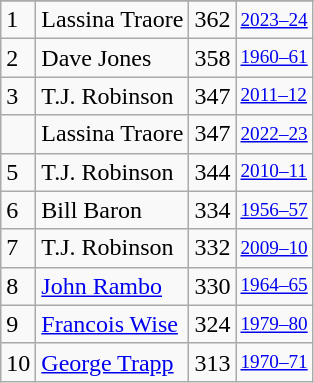<table class="wikitable">
<tr>
</tr>
<tr>
<td>1</td>
<td>Lassina Traore</td>
<td>362</td>
<td style="font-size:80%;"><a href='#'>2023–24</a></td>
</tr>
<tr>
<td>2</td>
<td>Dave Jones</td>
<td>358</td>
<td style="font-size:80%;"><a href='#'>1960–61</a></td>
</tr>
<tr>
<td>3</td>
<td>T.J. Robinson</td>
<td>347</td>
<td style="font-size:80%;"><a href='#'>2011–12</a></td>
</tr>
<tr>
<td></td>
<td>Lassina Traore</td>
<td>347</td>
<td style="font-size:80%;"><a href='#'>2022–23</a></td>
</tr>
<tr>
<td>5</td>
<td>T.J. Robinson</td>
<td>344</td>
<td style="font-size:80%;"><a href='#'>2010–11</a></td>
</tr>
<tr>
<td>6</td>
<td>Bill Baron</td>
<td>334</td>
<td style="font-size:80%;"><a href='#'>1956–57</a></td>
</tr>
<tr>
<td>7</td>
<td>T.J. Robinson</td>
<td>332</td>
<td style="font-size:80%;"><a href='#'>2009–10</a></td>
</tr>
<tr>
<td>8</td>
<td><a href='#'>John Rambo</a></td>
<td>330</td>
<td style="font-size:80%;"><a href='#'>1964–65</a></td>
</tr>
<tr>
<td>9</td>
<td><a href='#'>Francois Wise</a></td>
<td>324</td>
<td style="font-size:80%;"><a href='#'>1979–80</a></td>
</tr>
<tr>
<td>10</td>
<td><a href='#'>George Trapp</a></td>
<td>313</td>
<td style="font-size:80%;"><a href='#'>1970–71</a></td>
</tr>
</table>
